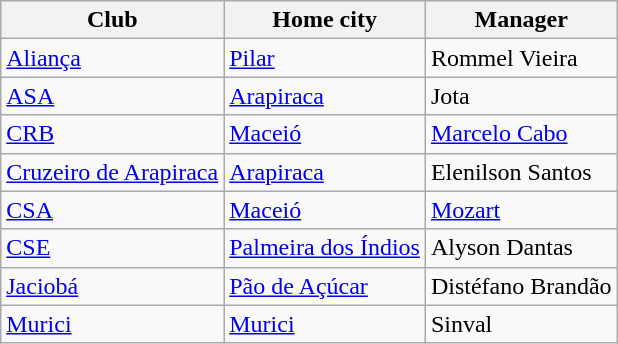<table class="wikitable">
<tr>
<th>Club</th>
<th>Home city</th>
<th>Manager</th>
</tr>
<tr>
<td><a href='#'>Aliança</a></td>
<td><a href='#'>Pilar</a></td>
<td>Rommel Vieira</td>
</tr>
<tr>
<td><a href='#'>ASA</a></td>
<td><a href='#'>Arapiraca</a></td>
<td>Jota</td>
</tr>
<tr>
<td><a href='#'>CRB</a></td>
<td><a href='#'>Maceió</a></td>
<td><a href='#'>Marcelo Cabo</a></td>
</tr>
<tr>
<td><a href='#'>Cruzeiro de Arapiraca</a></td>
<td><a href='#'>Arapiraca</a></td>
<td>Elenilson Santos</td>
</tr>
<tr>
<td><a href='#'>CSA</a></td>
<td><a href='#'>Maceió</a></td>
<td><a href='#'>Mozart</a></td>
</tr>
<tr>
<td><a href='#'>CSE</a></td>
<td><a href='#'>Palmeira dos Índios</a></td>
<td>Alyson Dantas</td>
</tr>
<tr>
<td><a href='#'>Jaciobá</a></td>
<td><a href='#'>Pão de Açúcar</a></td>
<td>Distéfano Brandão</td>
</tr>
<tr>
<td><a href='#'>Murici</a></td>
<td><a href='#'>Murici</a></td>
<td>Sinval</td>
</tr>
</table>
